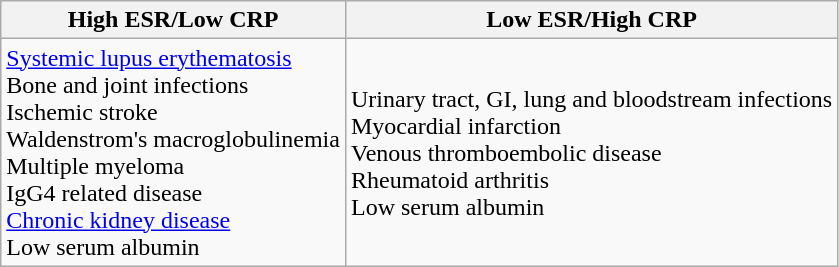<table class="wikitable">
<tr>
<th>High ESR/Low CRP</th>
<th>Low ESR/High CRP</th>
</tr>
<tr>
<td><a href='#'>Systemic lupus erythematosis</a><br>Bone and joint infections<br>Ischemic stroke<br>Waldenstrom's macroglobulinemia<br>Multiple myeloma<br>IgG4 related disease<br><a href='#'>Chronic kidney disease</a><br>Low serum albumin</td>
<td>Urinary tract, GI, lung and bloodstream infections<br>Myocardial infarction<br>Venous thromboembolic disease<br>Rheumatoid arthritis<br>Low serum albumin</td>
</tr>
</table>
